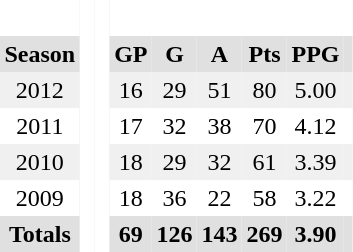<table BORDER="0" CELLPADDING="3" CELLSPACING="0">
<tr ALIGN="center" bgcolor="#e0e0e0">
<th colspan="1" bgcolor="#ffffff"> </th>
<th rowspan="99" bgcolor="#ffffff"> </th>
<th rowspan="99" bgcolor="#ffffff"> </th>
</tr>
<tr ALIGN="center" bgcolor="#e0e0e0">
<th>Season</th>
<th>GP</th>
<th>G</th>
<th>A</th>
<th>Pts</th>
<th>PPG</th>
<th></th>
</tr>
<tr ALIGN="center" bgcolor="#f0f0f0">
<td>2012</td>
<td>16</td>
<td>29</td>
<td>51</td>
<td>80</td>
<td>5.00</td>
<td></td>
</tr>
<tr ALIGN="center">
<td>2011</td>
<td>17</td>
<td>32</td>
<td>38</td>
<td>70</td>
<td>4.12</td>
<td></td>
</tr>
<tr ALIGN="center" bgcolor="#f0f0f0">
<td>2010</td>
<td>18</td>
<td>29</td>
<td>32</td>
<td>61</td>
<td>3.39</td>
<td></td>
</tr>
<tr ALIGN="center">
<td>2009</td>
<td>18</td>
<td>36</td>
<td>22</td>
<td>58</td>
<td>3.22</td>
<td></td>
</tr>
<tr ALIGN="center" bgcolor="#e0e0e0">
<th colspan="1.5">Totals</th>
<th>69</th>
<th>126</th>
<th>143</th>
<th>269</th>
<th>3.90</th>
<th></th>
</tr>
</table>
